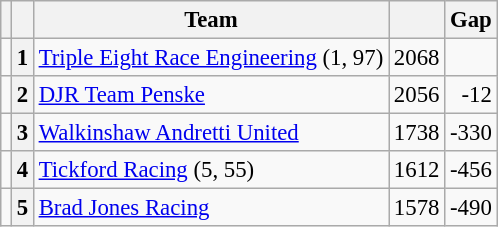<table class="wikitable" style="font-size: 95%;">
<tr>
<th></th>
<th></th>
<th>Team</th>
<th></th>
<th>Gap</th>
</tr>
<tr>
<td align="left"></td>
<th>1</th>
<td><a href='#'>Triple Eight Race Engineering</a> (1, 97)</td>
<td align="right">2068</td>
<td align="right"></td>
</tr>
<tr>
<td align="left"></td>
<th>2</th>
<td><a href='#'>DJR Team Penske</a></td>
<td align="right">2056</td>
<td align="right">-12</td>
</tr>
<tr>
<td align="left"></td>
<th>3</th>
<td><a href='#'>Walkinshaw Andretti United</a></td>
<td align="right">1738</td>
<td align="right">-330</td>
</tr>
<tr>
<td align="left"></td>
<th>4</th>
<td><a href='#'>Tickford Racing</a> (5, 55)</td>
<td align="right">1612</td>
<td align="right">-456</td>
</tr>
<tr>
<td align="left"></td>
<th>5</th>
<td><a href='#'>Brad Jones Racing</a></td>
<td align="right">1578</td>
<td align="right">-490</td>
</tr>
</table>
